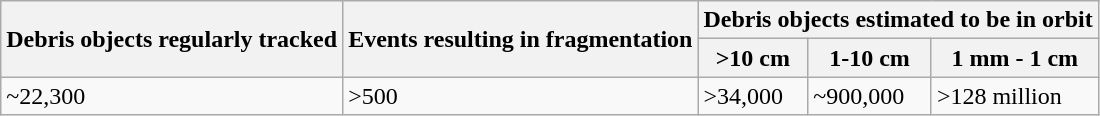<table class="wikitable">
<tr>
<th rowspan="2">Debris objects regularly tracked</th>
<th rowspan="2">Events resulting in fragmentation</th>
<th colspan="3">Debris objects estimated to be in orbit</th>
</tr>
<tr>
<th>>10 cm</th>
<th>1-10 cm</th>
<th>1 mm - 1 cm</th>
</tr>
<tr>
<td>~22,300</td>
<td>>500</td>
<td>>34,000</td>
<td>~900,000</td>
<td>>128 million</td>
</tr>
</table>
